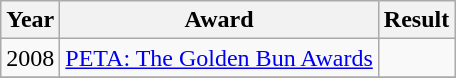<table class="wikitable">
<tr>
<th>Year</th>
<th>Award</th>
<th>Result</th>
</tr>
<tr>
<td>2008</td>
<td><a href='#'>PETA: The Golden Bun Awards</a></td>
<td></td>
</tr>
<tr>
</tr>
</table>
